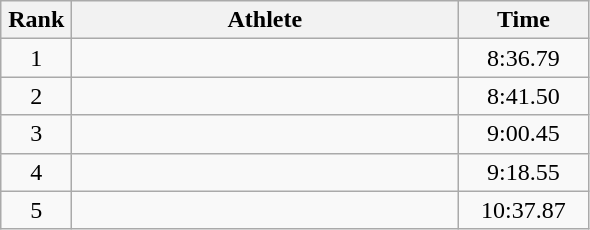<table class=wikitable style="text-align:center">
<tr>
<th width=40>Rank</th>
<th width=250>Athlete</th>
<th width=80>Time</th>
</tr>
<tr>
<td>1</td>
<td align=left></td>
<td>8:36.79</td>
</tr>
<tr>
<td>2</td>
<td align=left></td>
<td>8:41.50</td>
</tr>
<tr>
<td>3</td>
<td align=left></td>
<td>9:00.45</td>
</tr>
<tr>
<td>4</td>
<td align=left></td>
<td>9:18.55</td>
</tr>
<tr>
<td>5</td>
<td align=left></td>
<td>10:37.87</td>
</tr>
</table>
